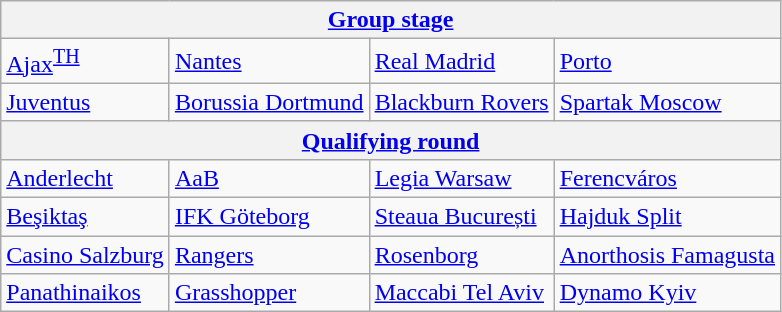<table class="wikitable">
<tr>
<th colspan=4><a href='#'>Group stage</a></th>
</tr>
<tr>
<td> <a href='#'>Ajax</a><sup><a href='#'>TH</a></sup> </td>
<td> <a href='#'>Nantes</a> </td>
<td> <a href='#'>Real Madrid</a> </td>
<td> <a href='#'>Porto</a> </td>
</tr>
<tr>
<td> <a href='#'>Juventus</a> </td>
<td> <a href='#'>Borussia Dortmund</a> </td>
<td> <a href='#'>Blackburn Rovers</a> </td>
<td> <a href='#'>Spartak Moscow</a> </td>
</tr>
<tr>
<th colspan=4><a href='#'>Qualifying round</a></th>
</tr>
<tr>
<td> <a href='#'>Anderlecht</a> </td>
<td> <a href='#'>AaB</a> </td>
<td> <a href='#'>Legia Warsaw</a> </td>
<td> <a href='#'>Ferencváros</a> </td>
</tr>
<tr>
<td> <a href='#'>Beşiktaş</a> </td>
<td> <a href='#'>IFK Göteborg</a> </td>
<td> <a href='#'>Steaua București</a> </td>
<td> <a href='#'>Hajduk Split</a> </td>
</tr>
<tr>
<td> <a href='#'>Casino Salzburg</a> </td>
<td> <a href='#'>Rangers</a> </td>
<td> <a href='#'>Rosenborg</a> </td>
<td> <a href='#'>Anorthosis Famagusta</a> </td>
</tr>
<tr>
<td> <a href='#'>Panathinaikos</a> </td>
<td> <a href='#'>Grasshopper</a> </td>
<td> <a href='#'>Maccabi Tel Aviv</a> </td>
<td> <a href='#'>Dynamo Kyiv</a> </td>
</tr>
</table>
